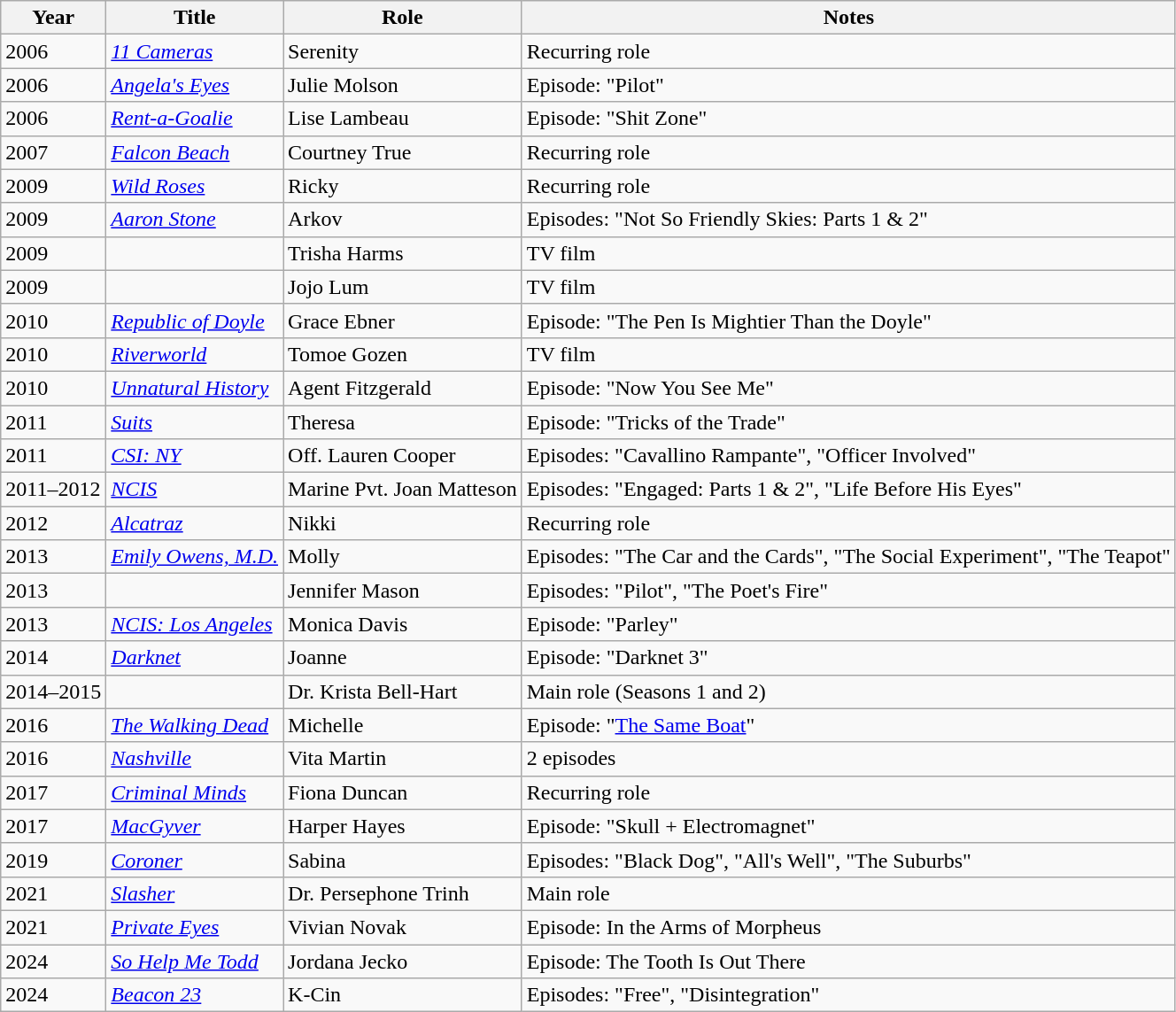<table class="wikitable sortable">
<tr>
<th>Year</th>
<th>Title</th>
<th>Role</th>
<th class="unsortable">Notes</th>
</tr>
<tr>
<td>2006</td>
<td><em><a href='#'>11 Cameras</a></em></td>
<td>Serenity</td>
<td>Recurring role</td>
</tr>
<tr>
<td>2006</td>
<td><em><a href='#'>Angela's Eyes</a></em></td>
<td>Julie Molson</td>
<td>Episode: "Pilot"</td>
</tr>
<tr>
<td>2006</td>
<td><em><a href='#'>Rent-a-Goalie</a></em></td>
<td>Lise Lambeau</td>
<td>Episode: "Shit Zone"</td>
</tr>
<tr>
<td>2007</td>
<td><em><a href='#'>Falcon Beach</a></em></td>
<td>Courtney True</td>
<td>Recurring role</td>
</tr>
<tr>
<td>2009</td>
<td><em><a href='#'>Wild Roses</a></em></td>
<td>Ricky</td>
<td>Recurring role</td>
</tr>
<tr>
<td>2009</td>
<td><em><a href='#'>Aaron Stone</a></em></td>
<td>Arkov</td>
<td>Episodes: "Not So Friendly Skies: Parts 1 & 2"</td>
</tr>
<tr>
<td>2009</td>
<td><em></em></td>
<td>Trisha Harms</td>
<td>TV film</td>
</tr>
<tr>
<td>2009</td>
<td><em></em></td>
<td>Jojo Lum</td>
<td>TV film</td>
</tr>
<tr>
<td>2010</td>
<td><em><a href='#'>Republic of Doyle</a></em></td>
<td>Grace Ebner</td>
<td>Episode: "The Pen Is Mightier Than the Doyle"</td>
</tr>
<tr>
<td>2010</td>
<td><em><a href='#'>Riverworld</a></em></td>
<td>Tomoe Gozen</td>
<td>TV film</td>
</tr>
<tr>
<td>2010</td>
<td><em><a href='#'>Unnatural History</a></em></td>
<td>Agent Fitzgerald</td>
<td>Episode: "Now You See Me"</td>
</tr>
<tr>
<td>2011</td>
<td><em><a href='#'>Suits</a></em></td>
<td>Theresa</td>
<td>Episode: "Tricks of the Trade"</td>
</tr>
<tr>
<td>2011</td>
<td><em><a href='#'>CSI: NY</a></em></td>
<td>Off. Lauren Cooper</td>
<td>Episodes: "Cavallino Rampante", "Officer Involved"</td>
</tr>
<tr>
<td>2011–2012</td>
<td><em><a href='#'>NCIS</a></em></td>
<td>Marine Pvt. Joan Matteson</td>
<td>Episodes: "Engaged: Parts 1 & 2", "Life Before His Eyes"</td>
</tr>
<tr>
<td>2012</td>
<td><em><a href='#'>Alcatraz</a></em></td>
<td>Nikki</td>
<td>Recurring role</td>
</tr>
<tr>
<td>2013</td>
<td><em><a href='#'>Emily Owens, M.D.</a></em></td>
<td>Molly</td>
<td>Episodes: "The Car and the Cards", "The Social Experiment", "The Teapot"</td>
</tr>
<tr>
<td>2013</td>
<td><em></em></td>
<td>Jennifer Mason</td>
<td>Episodes: "Pilot", "The Poet's Fire"</td>
</tr>
<tr>
<td>2013</td>
<td><em><a href='#'>NCIS: Los Angeles</a></em></td>
<td>Monica Davis</td>
<td>Episode: "Parley"</td>
</tr>
<tr>
<td>2014</td>
<td><em><a href='#'>Darknet</a></em></td>
<td>Joanne</td>
<td>Episode: "Darknet 3"</td>
</tr>
<tr>
<td>2014–2015</td>
<td><em></em></td>
<td>Dr. Krista Bell-Hart</td>
<td>Main role (Seasons 1 and 2)</td>
</tr>
<tr>
<td>2016</td>
<td><em><a href='#'>The Walking Dead</a></em></td>
<td>Michelle</td>
<td>Episode: "<a href='#'>The Same Boat</a>"</td>
</tr>
<tr>
<td>2016</td>
<td><em><a href='#'>Nashville</a></em></td>
<td>Vita Martin</td>
<td>2 episodes</td>
</tr>
<tr>
<td>2017</td>
<td><em><a href='#'>Criminal Minds</a></em></td>
<td>Fiona Duncan</td>
<td>Recurring role</td>
</tr>
<tr>
<td>2017</td>
<td><em><a href='#'>MacGyver</a></em></td>
<td>Harper Hayes</td>
<td>Episode: "Skull + Electromagnet"</td>
</tr>
<tr>
<td>2019</td>
<td><em><a href='#'>Coroner</a></em></td>
<td>Sabina</td>
<td>Episodes: "Black Dog", "All's Well", "The Suburbs"</td>
</tr>
<tr>
<td>2021</td>
<td><em><a href='#'>Slasher</a></em></td>
<td>Dr. Persephone Trinh</td>
<td>Main role</td>
</tr>
<tr>
<td>2021</td>
<td><em><a href='#'>Private Eyes</a></em></td>
<td>Vivian Novak</td>
<td>Episode: In the Arms of Morpheus</td>
</tr>
<tr>
<td>2024</td>
<td><em><a href='#'>So Help Me Todd</a></em></td>
<td>Jordana Jecko</td>
<td>Episode: The Tooth Is Out There</td>
</tr>
<tr>
<td>2024</td>
<td><em><a href='#'>Beacon 23</a></em></td>
<td>K-Cin</td>
<td>Episodes: "Free", "Disintegration"</td>
</tr>
</table>
